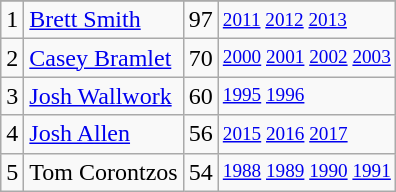<table class="wikitable">
<tr>
</tr>
<tr>
<td>1</td>
<td><a href='#'>Brett Smith</a></td>
<td><abbr>97</abbr></td>
<td style="font-size:80%;"><a href='#'>2011</a> <a href='#'>2012</a> <a href='#'>2013</a></td>
</tr>
<tr>
<td>2</td>
<td><a href='#'>Casey Bramlet</a></td>
<td><abbr>70</abbr></td>
<td style="font-size:80%;"><a href='#'>2000</a> <a href='#'>2001</a> <a href='#'>2002</a> <a href='#'>2003</a></td>
</tr>
<tr>
<td>3</td>
<td><a href='#'>Josh Wallwork</a></td>
<td><abbr>60</abbr></td>
<td style="font-size:80%;"><a href='#'>1995</a> <a href='#'>1996</a></td>
</tr>
<tr>
<td>4</td>
<td><a href='#'>Josh Allen</a></td>
<td><abbr>56</abbr></td>
<td style="font-size:80%;"><a href='#'>2015</a> <a href='#'>2016</a> <a href='#'>2017</a></td>
</tr>
<tr>
<td>5</td>
<td>Tom Corontzos</td>
<td><abbr>54</abbr></td>
<td style="font-size:80%;"><a href='#'>1988</a> <a href='#'>1989</a> <a href='#'>1990</a> <a href='#'>1991</a></td>
</tr>
</table>
